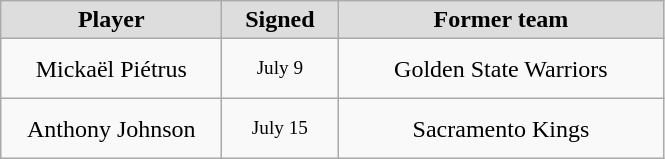<table class="wikitable" style="text-align: center">
<tr align="center" bgcolor="#dddddd">
<td style="width:140px"><strong>Player</strong></td>
<td style="width:70px"><strong>Signed</strong></td>
<td style="width:210px"><strong>Former team</strong></td>
</tr>
<tr style="height:40px">
<td>Mickaël Piétrus</td>
<td style="font-size: 80%">July 9</td>
<td>Golden State Warriors</td>
</tr>
<tr style="height:40px">
<td>Anthony Johnson</td>
<td style="font-size: 80%">July 15</td>
<td>Sacramento Kings</td>
</tr>
</table>
